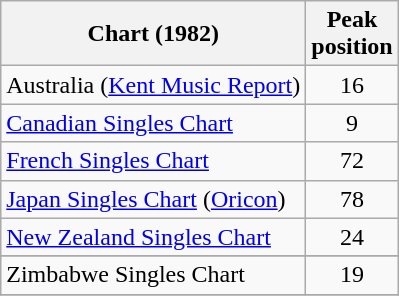<table class="wikitable sortable">
<tr>
<th>Chart (1982)</th>
<th>Peak<br>position</th>
</tr>
<tr>
<td>Australia (<a href='#'>Kent Music Report</a>)</td>
<td align="center">16</td>
</tr>
<tr>
<td><a href='#'>Canadian Singles Chart</a></td>
<td style="text-align:center;">9</td>
</tr>
<tr>
<td><a href='#'>French Singles Chart</a></td>
<td align="center">72</td>
</tr>
<tr>
<td><a href='#'>Japan Singles Chart</a> (<a href='#'>Oricon</a>)</td>
<td style="text-align:center;">78</td>
</tr>
<tr>
<td><a href='#'>New Zealand Singles Chart</a></td>
<td style="text-align:center;">24</td>
</tr>
<tr>
</tr>
<tr>
</tr>
<tr>
<td>Zimbabwe Singles Chart</td>
<td align="center">19</td>
</tr>
<tr>
</tr>
</table>
